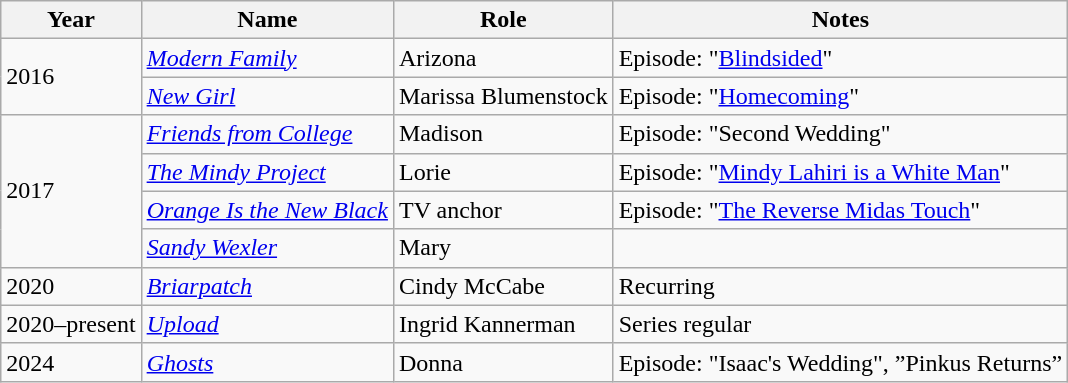<table class="wikitable">
<tr>
<th>Year</th>
<th>Name</th>
<th>Role</th>
<th>Notes</th>
</tr>
<tr>
<td rowspan="2">2016</td>
<td><em><a href='#'>Modern Family</a></em></td>
<td>Arizona</td>
<td>Episode: "<a href='#'>Blindsided</a>"</td>
</tr>
<tr>
<td><em><a href='#'>New Girl</a></em></td>
<td>Marissa Blumenstock</td>
<td>Episode: "<a href='#'>Homecoming</a>"</td>
</tr>
<tr>
<td rowspan="4">2017</td>
<td><em><a href='#'>Friends from College</a></em></td>
<td>Madison</td>
<td>Episode: "Second Wedding"</td>
</tr>
<tr>
<td><em><a href='#'>The Mindy Project</a></em></td>
<td>Lorie</td>
<td>Episode: "<a href='#'>Mindy Lahiri is a White Man</a>"</td>
</tr>
<tr>
<td><em><a href='#'>Orange Is the New Black</a></em></td>
<td>TV anchor</td>
<td>Episode: "<a href='#'>The Reverse Midas Touch</a>"</td>
</tr>
<tr>
<td><em><a href='#'>Sandy Wexler</a></em></td>
<td>Mary</td>
<td></td>
</tr>
<tr>
<td>2020</td>
<td><em><a href='#'>Briarpatch</a></em></td>
<td>Cindy McCabe</td>
<td>Recurring</td>
</tr>
<tr>
<td>2020–present</td>
<td><em><a href='#'>Upload</a></em></td>
<td>Ingrid Kannerman</td>
<td>Series regular</td>
</tr>
<tr>
<td>2024</td>
<td><em><a href='#'>Ghosts</a></em></td>
<td>Donna</td>
<td>Episode: "Isaac's Wedding", ”Pinkus Returns”</td>
</tr>
</table>
